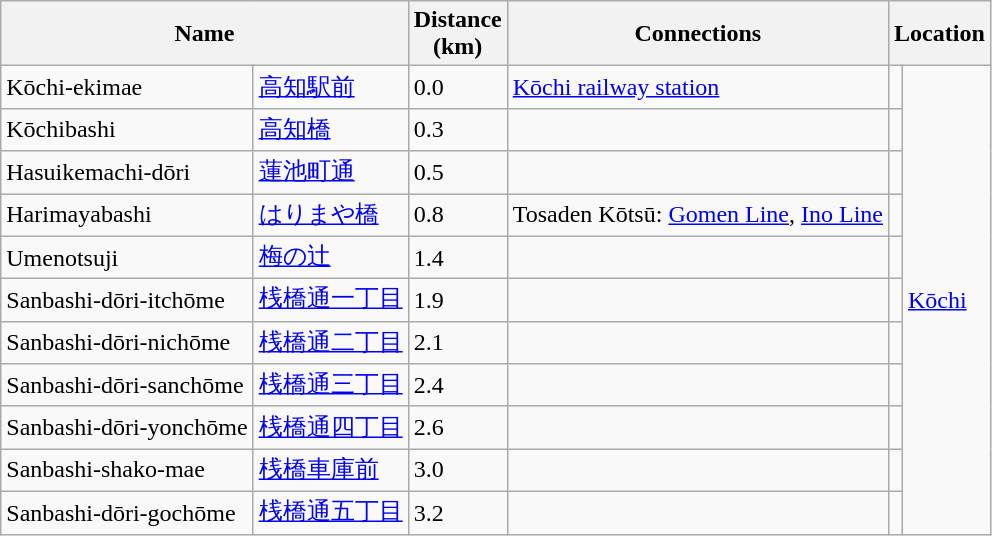<table class="wikitable">
<tr>
<th colspan="2">Name</th>
<th>Distance<br>(km)</th>
<th>Connections</th>
<th colspan="2">Location</th>
</tr>
<tr>
<td>Kōchi-ekimae</td>
<td><a href='#'>高知駅前</a></td>
<td>0.0</td>
<td><a href='#'>Kōchi railway station</a></td>
<td></td>
<td rowspan="11"><a href='#'>Kōchi</a></td>
</tr>
<tr>
<td>Kōchibashi</td>
<td><a href='#'>高知橋</a></td>
<td>0.3</td>
<td> </td>
<td></td>
</tr>
<tr>
<td>Hasuikemachi-dōri</td>
<td><a href='#'>蓮池町通</a></td>
<td>0.5</td>
<td> </td>
<td></td>
</tr>
<tr>
<td>Harimayabashi</td>
<td><a href='#'>はりまや橋</a></td>
<td>0.8</td>
<td>Tosaden Kōtsū: <a href='#'>Gomen Line</a>, <a href='#'>Ino Line</a></td>
<td></td>
</tr>
<tr>
<td>Umenotsuji</td>
<td><a href='#'>梅の辻</a></td>
<td>1.4</td>
<td> </td>
<td></td>
</tr>
<tr>
<td>Sanbashi-dōri-itchōme</td>
<td><a href='#'>桟橋通一丁目</a></td>
<td>1.9</td>
<td> </td>
<td></td>
</tr>
<tr>
<td>Sanbashi-dōri-nichōme</td>
<td><a href='#'>桟橋通二丁目</a></td>
<td>2.1</td>
<td> </td>
<td></td>
</tr>
<tr>
<td>Sanbashi-dōri-sanchōme</td>
<td><a href='#'>桟橋通三丁目</a></td>
<td>2.4</td>
<td> </td>
<td></td>
</tr>
<tr>
<td>Sanbashi-dōri-yonchōme</td>
<td><a href='#'>桟橋通四丁目</a></td>
<td>2.6</td>
<td> </td>
<td></td>
</tr>
<tr>
<td>Sanbashi-shako-mae</td>
<td><a href='#'>桟橋車庫前</a></td>
<td>3.0</td>
<td> </td>
<td></td>
</tr>
<tr>
<td>Sanbashi-dōri-gochōme</td>
<td><a href='#'>桟橋通五丁目</a></td>
<td>3.2</td>
<td> </td>
<td></td>
</tr>
</table>
